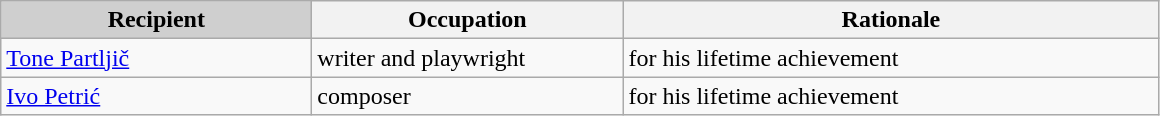<table class="wikitable">
<tr>
<th style="background-color:#cfcfcf;"  align="center">Recipient</th>
<th>Occupation</th>
<th>Rationale</th>
</tr>
<tr>
<td style="width: 200px;"><a href='#'>Tone Partljič</a></td>
<td style="width: 200px;">writer and playwright</td>
<td style="width: 350px;">for his lifetime achievement</td>
</tr>
<tr>
<td><a href='#'>Ivo Petrić</a></td>
<td>composer</td>
<td>for his lifetime achievement</td>
</tr>
</table>
